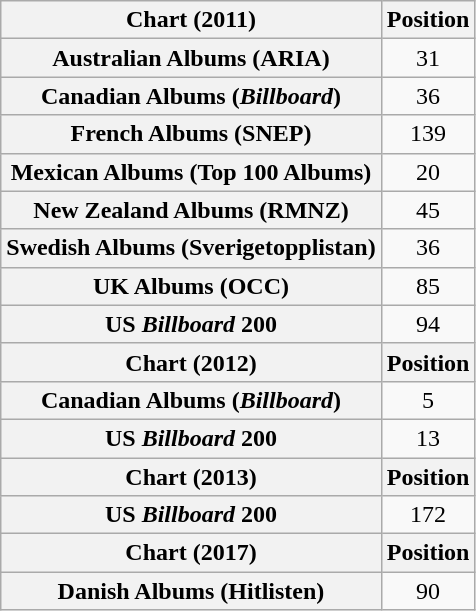<table class="wikitable plainrowheaders" style="text-align:center">
<tr>
<th scope="col">Chart (2011)</th>
<th scope="col">Position</th>
</tr>
<tr>
<th scope="row">Australian Albums (ARIA)</th>
<td>31</td>
</tr>
<tr>
<th scope="row">Canadian Albums (<em>Billboard</em>)</th>
<td>36</td>
</tr>
<tr>
<th scope="row">French Albums (SNEP)</th>
<td>139</td>
</tr>
<tr>
<th scope="row">Mexican Albums (Top 100 Albums)</th>
<td>20</td>
</tr>
<tr>
<th scope="row">New Zealand Albums (RMNZ)</th>
<td>45</td>
</tr>
<tr>
<th scope="row">Swedish Albums (Sverigetopplistan)</th>
<td>36</td>
</tr>
<tr>
<th scope="row">UK Albums (OCC)</th>
<td>85</td>
</tr>
<tr>
<th scope="row">US <em>Billboard</em> 200</th>
<td>94</td>
</tr>
<tr>
<th scope="col">Chart (2012)</th>
<th scope="col">Position</th>
</tr>
<tr>
<th scope="row">Canadian Albums (<em>Billboard</em>)</th>
<td>5</td>
</tr>
<tr>
<th scope="row">US <em>Billboard</em> 200</th>
<td>13</td>
</tr>
<tr>
<th scope="col">Chart (2013)</th>
<th scope="col">Position</th>
</tr>
<tr>
<th scope="row">US <em>Billboard</em> 200</th>
<td>172</td>
</tr>
<tr>
<th scope="col">Chart (2017)</th>
<th scope="col">Position</th>
</tr>
<tr>
<th scope="row">Danish Albums (Hitlisten)</th>
<td>90</td>
</tr>
</table>
